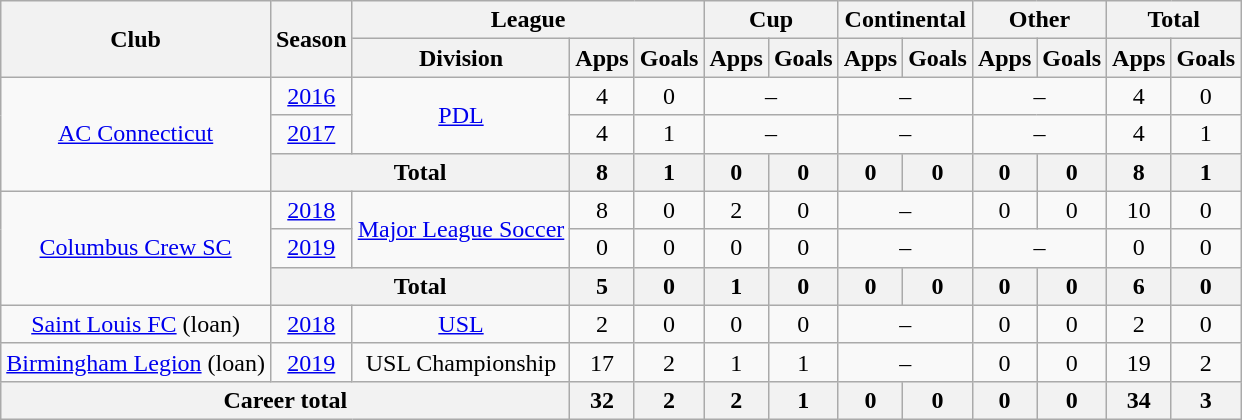<table class="wikitable" style="text-align: center;">
<tr>
<th rowspan=2>Club</th>
<th rowspan=2>Season</th>
<th colspan=3>League</th>
<th colspan=2>Cup</th>
<th colspan=2>Continental</th>
<th colspan=2>Other</th>
<th colspan=2>Total</th>
</tr>
<tr>
<th>Division</th>
<th>Apps</th>
<th>Goals</th>
<th>Apps</th>
<th>Goals</th>
<th>Apps</th>
<th>Goals</th>
<th>Apps</th>
<th>Goals</th>
<th>Apps</th>
<th>Goals</th>
</tr>
<tr>
<td rowspan=3><a href='#'>AC Connecticut</a></td>
<td><a href='#'>2016</a></td>
<td rowspan=2><a href='#'>PDL</a></td>
<td>4</td>
<td>0</td>
<td colspan=2>–</td>
<td colspan=2>–</td>
<td colspan=2>–</td>
<td>4</td>
<td>0</td>
</tr>
<tr>
<td><a href='#'>2017</a></td>
<td>4</td>
<td>1</td>
<td colspan=2>–</td>
<td colspan=2>–</td>
<td colspan=2>–</td>
<td>4</td>
<td>1</td>
</tr>
<tr>
<th colspan=2>Total</th>
<th>8</th>
<th>1</th>
<th>0</th>
<th>0</th>
<th>0</th>
<th>0</th>
<th>0</th>
<th>0</th>
<th>8</th>
<th>1</th>
</tr>
<tr>
<td rowspan=3><a href='#'>Columbus Crew SC</a></td>
<td><a href='#'>2018</a></td>
<td rowspan=2><a href='#'>Major League Soccer</a></td>
<td>8</td>
<td>0</td>
<td>2</td>
<td>0</td>
<td colspan=2>–</td>
<td>0</td>
<td>0</td>
<td>10</td>
<td>0</td>
</tr>
<tr>
<td><a href='#'>2019</a></td>
<td>0</td>
<td>0</td>
<td>0</td>
<td>0</td>
<td colspan=2>–</td>
<td colspan=2>–</td>
<td>0</td>
<td>0</td>
</tr>
<tr>
<th colspan=2>Total</th>
<th>5</th>
<th>0</th>
<th>1</th>
<th>0</th>
<th>0</th>
<th>0</th>
<th>0</th>
<th>0</th>
<th>6</th>
<th>0</th>
</tr>
<tr>
<td><a href='#'>Saint Louis FC</a> (loan)</td>
<td><a href='#'>2018</a></td>
<td><a href='#'>USL</a></td>
<td>2</td>
<td>0</td>
<td>0</td>
<td>0</td>
<td colspan=2>–</td>
<td>0</td>
<td>0</td>
<td>2</td>
<td>0</td>
</tr>
<tr>
<td><a href='#'>Birmingham Legion</a> (loan)</td>
<td><a href='#'>2019</a></td>
<td>USL Championship</td>
<td>17</td>
<td>2</td>
<td>1</td>
<td>1</td>
<td colspan=2>–</td>
<td>0</td>
<td>0</td>
<td>19</td>
<td>2</td>
</tr>
<tr>
<th colspan=3>Career total</th>
<th>32</th>
<th>2</th>
<th>2</th>
<th>1</th>
<th>0</th>
<th>0</th>
<th>0</th>
<th>0</th>
<th>34</th>
<th>3</th>
</tr>
</table>
